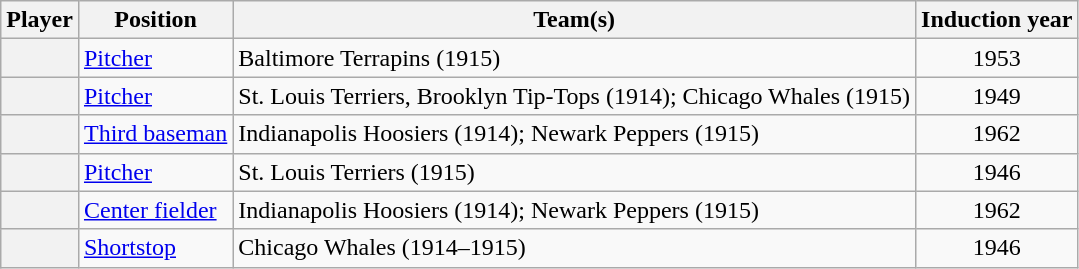<table class="wikitable sortable plainrowheaders">
<tr>
<th scope="col">Player</th>
<th scope="col">Position</th>
<th scope="col">Team(s)</th>
<th scope="col">Induction year</th>
</tr>
<tr>
<th scope="row"></th>
<td><a href='#'>Pitcher</a></td>
<td>Baltimore Terrapins (1915)</td>
<td align=center>1953</td>
</tr>
<tr>
<th scope="row"></th>
<td><a href='#'>Pitcher</a></td>
<td>St. Louis Terriers, Brooklyn Tip-Tops (1914); Chicago Whales (1915)</td>
<td align=center>1949</td>
</tr>
<tr>
<th scope="row"></th>
<td><a href='#'>Third baseman</a></td>
<td>Indianapolis Hoosiers (1914); Newark Peppers (1915)</td>
<td align=center>1962</td>
</tr>
<tr>
<th scope="row"></th>
<td><a href='#'>Pitcher</a></td>
<td>St. Louis Terriers (1915)</td>
<td align=center>1946</td>
</tr>
<tr>
<th scope="row"></th>
<td><a href='#'>Center fielder</a></td>
<td>Indianapolis Hoosiers (1914); Newark Peppers (1915)</td>
<td align=center>1962</td>
</tr>
<tr>
<th scope="row"></th>
<td><a href='#'>Shortstop</a></td>
<td>Chicago Whales (1914–1915)</td>
<td align=center>1946</td>
</tr>
</table>
